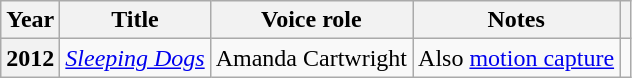<table class="wikitable plainrowheaders" style="margin-right: 0;">
<tr>
<th scope="col">Year</th>
<th scope="col">Title</th>
<th scope="col">Voice role</th>
<th scope="col" class="unsortable">Notes</th>
<th scope="col" class="unsortable"></th>
</tr>
<tr>
<th scope="row">2012</th>
<td><em><a href='#'>Sleeping Dogs</a></em></td>
<td>Amanda Cartwright</td>
<td>Also <a href='#'>motion capture</a></td>
<td align="center"></td>
</tr>
</table>
